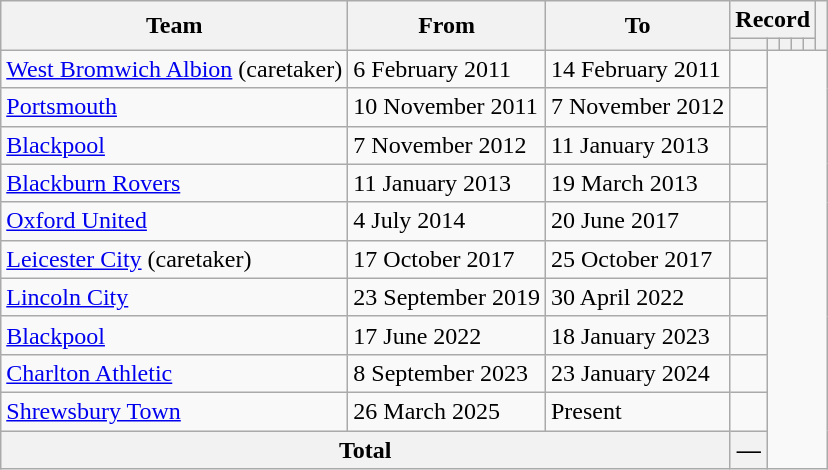<table class=wikitable style="text-align:center">
<tr>
<th rowspan=2>Team</th>
<th rowspan=2>From</th>
<th rowspan=2>To</th>
<th colspan=5>Record</th>
<th rowspan=2></th>
</tr>
<tr>
<th></th>
<th></th>
<th></th>
<th></th>
<th></th>
</tr>
<tr>
<td align=left><a href='#'>West Bromwich Albion</a> (caretaker)</td>
<td align=left>6 February 2011</td>
<td align=left>14 February 2011<br></td>
<td></td>
</tr>
<tr>
<td align=left><a href='#'>Portsmouth</a></td>
<td align=left>10 November 2011</td>
<td align=left>7 November 2012<br></td>
<td></td>
</tr>
<tr>
<td align=left><a href='#'>Blackpool</a></td>
<td align=left>7 November 2012</td>
<td align=left>11 January 2013<br></td>
<td></td>
</tr>
<tr>
<td align=left><a href='#'>Blackburn Rovers</a></td>
<td align=left>11 January 2013</td>
<td align=left>19 March 2013<br></td>
<td></td>
</tr>
<tr>
<td align=left><a href='#'>Oxford United</a></td>
<td align=left>4 July 2014</td>
<td align=left>20 June 2017<br></td>
<td></td>
</tr>
<tr>
<td align=left><a href='#'>Leicester City</a> (caretaker)</td>
<td align=left>17 October 2017</td>
<td align=left>25 October 2017<br></td>
<td></td>
</tr>
<tr>
<td align=left><a href='#'>Lincoln City</a></td>
<td align=left>23 September 2019</td>
<td align=left>30 April 2022<br></td>
<td></td>
</tr>
<tr>
<td align=left><a href='#'>Blackpool</a></td>
<td align=left>17 June 2022</td>
<td align=left>18 January 2023<br></td>
<td></td>
</tr>
<tr>
<td align=left><a href='#'>Charlton Athletic</a></td>
<td align=left>8 September 2023</td>
<td align=left>23 January 2024<br></td>
<td></td>
</tr>
<tr>
<td align=left><a href='#'>Shrewsbury Town</a></td>
<td align=left>26 March 2025</td>
<td align=left>Present<br></td>
<td></td>
</tr>
<tr>
<th colspan=3>Total<br></th>
<th>—</th>
</tr>
</table>
